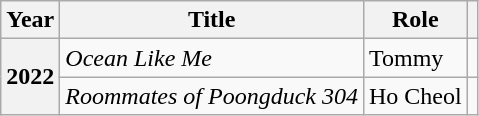<table class="wikitable sortable plainrowheaders">
<tr>
<th scope="col">Year</th>
<th scope="col">Title</th>
<th scope="col">Role</th>
<th scope="col" class="unsortable"></th>
</tr>
<tr>
<th scope="row" rowspan="2">2022</th>
<td><em>Ocean Like Me</em></td>
<td>Tommy</td>
<td></td>
</tr>
<tr>
<td><em>Roommates of Poongduck 304</em></td>
<td>Ho Cheol</td>
<td></td>
</tr>
</table>
